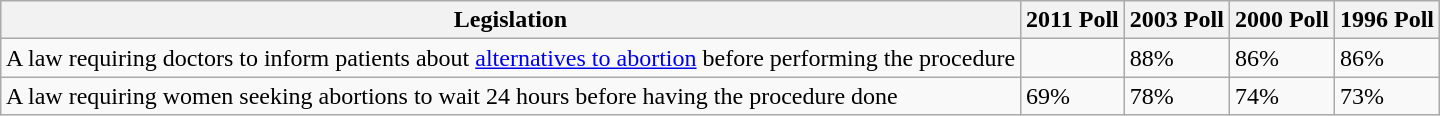<table class="wikitable" style="margin:1em auto;">
<tr>
<th>Legislation</th>
<th>2011 Poll</th>
<th>2003 Poll</th>
<th>2000 Poll</th>
<th>1996 Poll</th>
</tr>
<tr>
<td>A law requiring doctors to inform patients about <a href='#'>alternatives to abortion</a> before performing the procedure</td>
<td></td>
<td>88%</td>
<td>86%</td>
<td>86%</td>
</tr>
<tr>
<td>A law requiring women seeking abortions to wait 24 hours before having the procedure done</td>
<td>69%</td>
<td>78%</td>
<td>74%</td>
<td>73%</td>
</tr>
</table>
